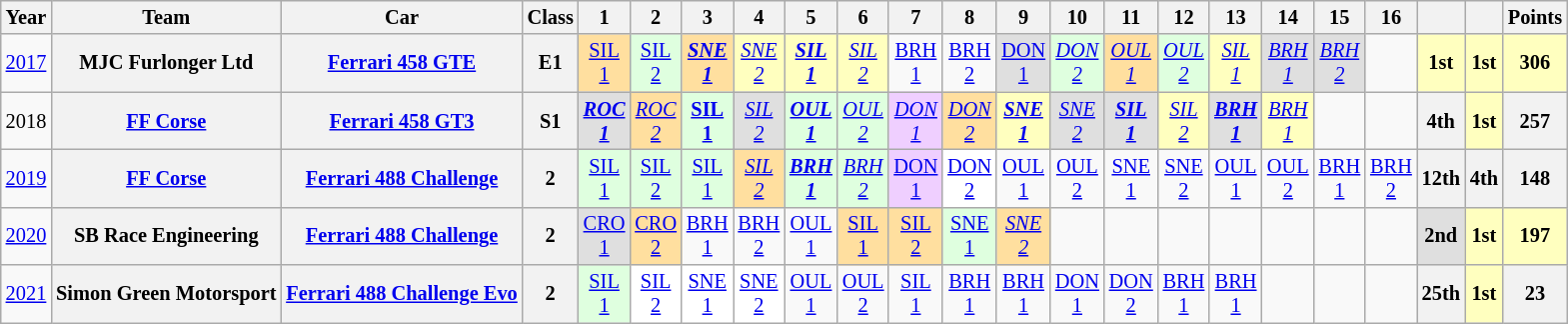<table class="wikitable" style="text-align:center; font-size:85%">
<tr>
<th>Year</th>
<th>Team</th>
<th>Car</th>
<th>Class</th>
<th>1</th>
<th>2</th>
<th>3</th>
<th>4</th>
<th>5</th>
<th>6</th>
<th>7</th>
<th>8</th>
<th>9</th>
<th>10</th>
<th>11</th>
<th>12</th>
<th>13</th>
<th>14</th>
<th>15</th>
<th>16</th>
<th></th>
<th></th>
<th>Points</th>
</tr>
<tr>
<td><a href='#'>2017</a></td>
<th>MJC Furlonger Ltd</th>
<th><a href='#'>Ferrari 458 GTE</a></th>
<th align=center><strong><span>E1</span></strong></th>
<td style="background:#FFDF9F;"><a href='#'>SIL<br>1</a><br></td>
<td style="background:#DFFFDF;"><a href='#'>SIL<br>2</a><br></td>
<td style="background:#FFDF9F;"><strong><em><a href='#'>SNE<br>1</a></em></strong><br></td>
<td style="background:#FFFFBF;"><em><a href='#'>SNE<br>2</a></em><br></td>
<td style="background:#FFFFBF;"><strong><em><a href='#'>SIL<br>1</a></em></strong><br></td>
<td style="background:#FFFFBF;"><em><a href='#'>SIL<br>2</a></em><br></td>
<td><a href='#'>BRH<br>1</a></td>
<td><a href='#'>BRH<br>2</a></td>
<td style="background:#DFDFDF;"><a href='#'>DON<br>1</a><br></td>
<td style="background:#DFFFDF;"><em><a href='#'>DON<br>2</a></em><br></td>
<td style="background:#FFDF9F;"><em><a href='#'>OUL<br>1</a></em><br></td>
<td style="background:#DFFFDF;"><em><a href='#'>OUL<br>2</a></em><br></td>
<td style="background:#FFFFBF;"><em><a href='#'>SIL<br>1</a></em><br></td>
<td style="background:#DFDFDF;"><em><a href='#'>BRH<br>1</a></em><br></td>
<td style="background:#DFDFDF;"><em><a href='#'>BRH<br>2</a></em><br></td>
<td></td>
<th style="background:#FFFFBF;">1st</th>
<th style="background:#FFFFBF;">1st</th>
<th style="background:#FFFFBF;">306</th>
</tr>
<tr>
<td>2018</td>
<th><a href='#'>FF Corse</a></th>
<th><a href='#'>Ferrari 458 GT3</a></th>
<th align=center><strong><span>S1</span></strong></th>
<td style="background:#DFDFDF;"><strong><em><a href='#'>ROC<br>1</a></em></strong><br></td>
<td style="background:#FFDF9F;"><em><a href='#'>ROC<br>2</a></em><br></td>
<td style="background:#DFFFDF;"><strong><a href='#'>SIL<br>1</a></strong><br></td>
<td style="background:#DFDFDF;"><em><a href='#'>SIL<br>2</a></em><br></td>
<td style="background:#DFFFDF;"><strong><em><a href='#'>OUL<br>1</a></em></strong><br></td>
<td style="background:#DFFFDF;"><em><a href='#'>OUL<br>2</a></em><br></td>
<td style="background:#EFCFFF;"><em><a href='#'>DON<br>1</a></em><br></td>
<td style="background:#FFDF9F;"><em><a href='#'>DON<br>2</a></em><br></td>
<td style="background:#FFFFBF;"><strong><em><a href='#'>SNE<br>1</a></em></strong><br></td>
<td style="background:#DFDFDF;"><em><a href='#'>SNE<br>2</a></em><br></td>
<td style="background:#DFDFDF;"><strong><em><a href='#'>SIL<br>1</a></em></strong><br></td>
<td style="background:#FFFFBF;"><em><a href='#'>SIL<br>2</a></em><br></td>
<td style="background:#DFDFDF;"><strong><em><a href='#'>BRH<br>1</a></em></strong><br></td>
<td style="background:#FFFFBF;"><em><a href='#'>BRH<br>1</a></em><br></td>
<td></td>
<td></td>
<th>4th</th>
<th style="background:#FFFFBF;">1st</th>
<th>257</th>
</tr>
<tr>
<td><a href='#'>2019</a></td>
<th><a href='#'>FF Corse</a></th>
<th><a href='#'>Ferrari 488 Challenge</a></th>
<th align=center><strong><span>2</span></strong></th>
<td style="background:#DFFFDF;"><a href='#'>SIL<br>1</a><br></td>
<td style="background:#DFFFDF;"><a href='#'>SIL<br>2</a><br></td>
<td style="background:#DFFFDF;"><a href='#'>SIL<br>1</a><br></td>
<td style="background:#FFDF9F;"><em><a href='#'>SIL<br>2</a></em><br></td>
<td style="background:#DFFFDF;"><strong><em><a href='#'>BRH<br>1</a></em></strong><br></td>
<td style="background:#DFFFDF;"><em><a href='#'>BRH<br>2</a></em><br></td>
<td style="background:#EFCFFF;"><a href='#'>DON<br>1</a><br></td>
<td style="background:#FFFFFF;"><a href='#'>DON<br>2</a><br></td>
<td><a href='#'>OUL<br>1</a></td>
<td><a href='#'>OUL<br>2</a></td>
<td><a href='#'>SNE<br>1</a></td>
<td><a href='#'>SNE<br>2</a></td>
<td><a href='#'>OUL<br>1</a></td>
<td><a href='#'>OUL<br>2</a></td>
<td><a href='#'>BRH<br>1</a></td>
<td><a href='#'>BRH<br>2</a></td>
<th>12th</th>
<th>4th</th>
<th>148</th>
</tr>
<tr>
<td><a href='#'>2020</a></td>
<th>SB Race Engineering</th>
<th><a href='#'>Ferrari 488 Challenge</a></th>
<th align=center><strong><span>2</span></strong></th>
<td style="background:#dfdfdf;"><a href='#'>CRO<br>1</a><br></td>
<td style="background:#ffdf9f;"><a href='#'>CRO<br>2</a><br></td>
<td><a href='#'>BRH<br>1</a></td>
<td><a href='#'>BRH<br>2</a></td>
<td><a href='#'>OUL<br>1</a></td>
<td style="background:#ffdf9f;"><a href='#'>SIL<br>1</a><br></td>
<td style="background:#ffdf9f;"><a href='#'>SIL<br>2</a><br></td>
<td style="background:#dfffdf;"><a href='#'>SNE<br>1</a><br></td>
<td style="background:#ffdf9f;"><em><a href='#'>SNE<br>2</a></em><br></td>
<td></td>
<td></td>
<td></td>
<td></td>
<td></td>
<td></td>
<td></td>
<th style="background:#dfdfdf;">2nd</th>
<th style="background:#ffffbf;">1st</th>
<th style="background:#ffffbf;">197</th>
</tr>
<tr>
<td><a href='#'>2021</a></td>
<th>Simon Green Motorsport</th>
<th><a href='#'>Ferrari 488 Challenge Evo</a></th>
<th align=center><strong><span>2</span></strong></th>
<td style="background:#dfffdf;"><a href='#'>SIL<br>1</a><br></td>
<td style="background:#ffffff;"><a href='#'>SIL<br>2</a><br></td>
<td style="background:#ffffff;"><a href='#'>SNE<br>1</a><br></td>
<td style="background:#ffffff;"><a href='#'>SNE<br>2</a><br></td>
<td><a href='#'>OUL<br>1</a></td>
<td><a href='#'>OUL<br>2</a></td>
<td><a href='#'>SIL<br>1</a></td>
<td><a href='#'>BRH<br>1</a></td>
<td><a href='#'>BRH<br>1</a></td>
<td><a href='#'>DON<br>1</a></td>
<td><a href='#'>DON<br>2</a></td>
<td><a href='#'>BRH<br>1</a></td>
<td><a href='#'>BRH<br>1</a></td>
<td></td>
<td></td>
<td></td>
<th>25th</th>
<th style="background:#ffffbf;">1st</th>
<th>23</th>
</tr>
</table>
